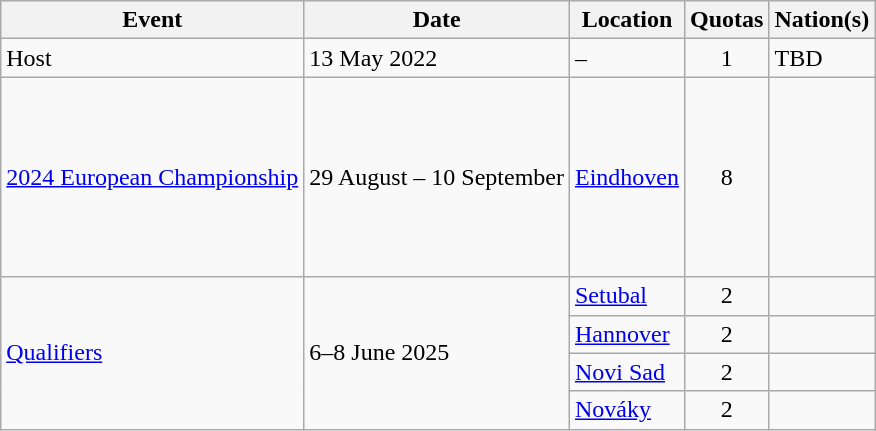<table class="wikitable">
<tr>
<th>Event</th>
<th>Date</th>
<th>Location</th>
<th>Quotas</th>
<th>Nation(s)</th>
</tr>
<tr>
<td>Host</td>
<td>13 May 2022</td>
<td>–</td>
<td align="center">1</td>
<td>TBD</td>
</tr>
<tr>
<td><a href='#'>2024 European Championship</a></td>
<td>29 August – 10 September</td>
<td> <a href='#'>Eindhoven</a></td>
<td align="center">8</td>
<td><br><br><br><br><br><br><br></td>
</tr>
<tr>
<td rowspan=4><a href='#'>Qualifiers</a></td>
<td rowspan=4>6–8 June 2025</td>
<td> <a href='#'>Setubal</a></td>
<td align=center>2</td>
<td></td>
</tr>
<tr>
<td> <a href='#'>Hannover</a></td>
<td align=center>2</td>
<td></td>
</tr>
<tr>
<td> <a href='#'>Novi Sad</a></td>
<td align=center>2</td>
<td></td>
</tr>
<tr>
<td> <a href='#'>Nováky</a></td>
<td align=center>2</td>
<td></td>
</tr>
</table>
